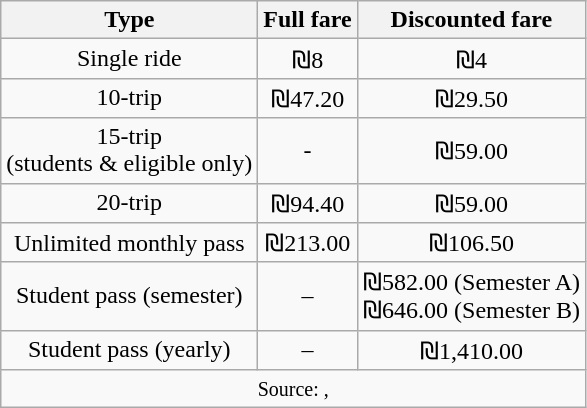<table class="wikitable">
<tr>
<th>Type</th>
<th>Full fare</th>
<th>Discounted fare</th>
</tr>
<tr>
<td align="center">Single ride</td>
<td align="center">₪8</td>
<td align="center">₪4</td>
</tr>
<tr>
<td align="center">10-trip</td>
<td align="center">₪47.20</td>
<td align="center">₪29.50</td>
</tr>
<tr>
<td align="center">15-trip<br>(students & eligible only)</td>
<td align="center">-</td>
<td align="center">₪59.00</td>
</tr>
<tr>
<td align="center">20-trip</td>
<td align="center">₪94.40</td>
<td align="center">₪59.00</td>
</tr>
<tr>
<td align="center">Unlimited monthly pass</td>
<td align="center">₪213.00</td>
<td align="center">₪106.50</td>
</tr>
<tr>
<td align="center">Student pass (semester)</td>
<td align="center">–</td>
<td align="center">₪582.00 (Semester A)<br>₪646.00 (Semester B)</td>
</tr>
<tr>
<td align="center">Student pass (yearly)</td>
<td align="center">–</td>
<td align="center">₪1,410.00</td>
</tr>
<tr>
<td colspan="3" align="center"><small>Source:  , </small></td>
</tr>
</table>
